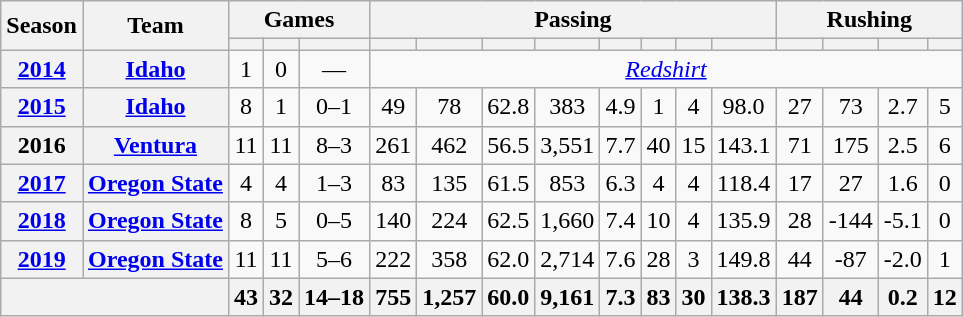<table class="wikitable" style="text-align:center;">
<tr>
<th rowspan="2">Season</th>
<th rowspan="2">Team</th>
<th colspan="3">Games</th>
<th colspan="8">Passing</th>
<th colspan="4">Rushing</th>
</tr>
<tr>
<th></th>
<th></th>
<th></th>
<th></th>
<th></th>
<th></th>
<th></th>
<th></th>
<th></th>
<th></th>
<th></th>
<th></th>
<th></th>
<th></th>
<th></th>
</tr>
<tr>
<th><a href='#'>2014</a></th>
<th><a href='#'>Idaho</a></th>
<td>1</td>
<td>0</td>
<td>—</td>
<td colspan="12"> <em><a href='#'>Redshirt</a></em></td>
</tr>
<tr>
<th><a href='#'>2015</a></th>
<th><a href='#'>Idaho</a></th>
<td>8</td>
<td>1</td>
<td>0–1</td>
<td>49</td>
<td>78</td>
<td>62.8</td>
<td>383</td>
<td>4.9</td>
<td>1</td>
<td>4</td>
<td>98.0</td>
<td>27</td>
<td>73</td>
<td>2.7</td>
<td>5</td>
</tr>
<tr>
<th>2016</th>
<th><a href='#'>Ventura</a></th>
<td>11</td>
<td>11</td>
<td>8–3</td>
<td>261</td>
<td>462</td>
<td>56.5</td>
<td>3,551</td>
<td>7.7</td>
<td>40</td>
<td>15</td>
<td>143.1</td>
<td>71</td>
<td>175</td>
<td>2.5</td>
<td>6</td>
</tr>
<tr>
<th><a href='#'>2017</a></th>
<th><a href='#'>Oregon State</a></th>
<td>4</td>
<td>4</td>
<td>1–3</td>
<td>83</td>
<td>135</td>
<td>61.5</td>
<td>853</td>
<td>6.3</td>
<td>4</td>
<td>4</td>
<td>118.4</td>
<td>17</td>
<td>27</td>
<td>1.6</td>
<td>0</td>
</tr>
<tr>
<th><a href='#'>2018</a></th>
<th><a href='#'>Oregon State</a></th>
<td>8</td>
<td>5</td>
<td>0–5</td>
<td>140</td>
<td>224</td>
<td>62.5</td>
<td>1,660</td>
<td>7.4</td>
<td>10</td>
<td>4</td>
<td>135.9</td>
<td>28</td>
<td>-144</td>
<td>-5.1</td>
<td>0</td>
</tr>
<tr>
<th><a href='#'>2019</a></th>
<th><a href='#'>Oregon State</a></th>
<td>11</td>
<td>11</td>
<td>5–6</td>
<td>222</td>
<td>358</td>
<td>62.0</td>
<td>2,714</td>
<td>7.6</td>
<td>28</td>
<td>3</td>
<td>149.8</td>
<td>44</td>
<td>-87</td>
<td>-2.0</td>
<td>1</td>
</tr>
<tr>
<th colspan="2"></th>
<th>43</th>
<th>32</th>
<th>14–18</th>
<th>755</th>
<th>1,257</th>
<th>60.0</th>
<th>9,161</th>
<th>7.3</th>
<th>83</th>
<th>30</th>
<th>138.3</th>
<th>187</th>
<th>44</th>
<th>0.2</th>
<th>12</th>
</tr>
</table>
